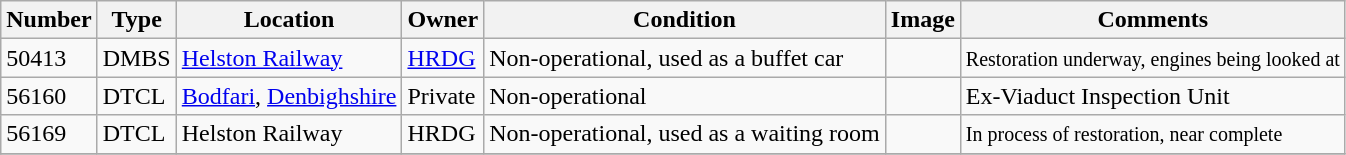<table class="wikitable">
<tr>
<th align=center>Number</th>
<th align=center>Type</th>
<th align=center>Location</th>
<th align=left>Owner</th>
<th align=left>Condition</th>
<th align=left>Image</th>
<th align=left>Comments</th>
</tr>
<tr>
<td>50413</td>
<td>DMBS</td>
<td><a href='#'>Helston Railway</a></td>
<td><a href='#'>HRDG</a></td>
<td>Non-operational, used as a buffet car</td>
<td></td>
<td><small>Restoration underway, engines being looked at</small></td>
</tr>
<tr>
<td>56160</td>
<td>DTCL</td>
<td><a href='#'>Bodfari</a>, <a href='#'>Denbighshire</a></td>
<td>Private</td>
<td>Non-operational</td>
<td></td>
<td>Ex-Viaduct Inspection Unit</td>
</tr>
<tr>
<td>56169</td>
<td>DTCL</td>
<td>Helston Railway</td>
<td>HRDG</td>
<td>Non-operational, used as a waiting room</td>
<td></td>
<td><small>In process of restoration, near complete</small></td>
</tr>
<tr>
</tr>
</table>
